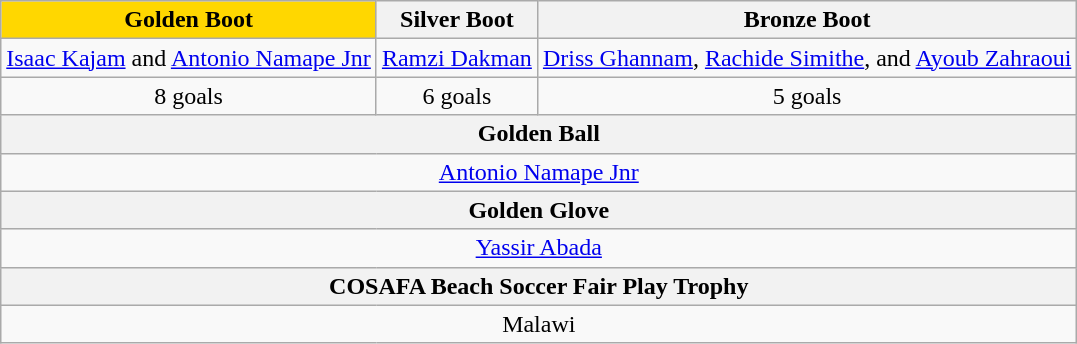<table class="wikitable" style="text-align:center">
<tr>
<th scope=col style="background-color: gold">Golden Boot</th>
<th>Silver Boot</th>
<th>Bronze Boot</th>
</tr>
<tr>
<td> <a href='#'>Isaac Kajam</a> and  <a href='#'>Antonio Namape Jnr</a></td>
<td> <a href='#'>Ramzi Dakman</a></td>
<td> <a href='#'>Driss Ghannam</a>,  <a href='#'>Rachide Simithe</a>, and  <a href='#'>Ayoub Zahraoui</a></td>
</tr>
<tr>
<td>8 goals</td>
<td>6 goals</td>
<td>5 goals</td>
</tr>
<tr>
<th colspan="3">Golden Ball</th>
</tr>
<tr>
<td colspan="3"> <a href='#'>Antonio Namape Jnr</a></td>
</tr>
<tr>
<th colspan="3">Golden Glove</th>
</tr>
<tr>
<td colspan="3"> <a href='#'>Yassir Abada</a></td>
</tr>
<tr>
<th colspan="3">COSAFA Beach Soccer Fair Play Trophy</th>
</tr>
<tr>
<td colspan="3"> Malawi</td>
</tr>
</table>
